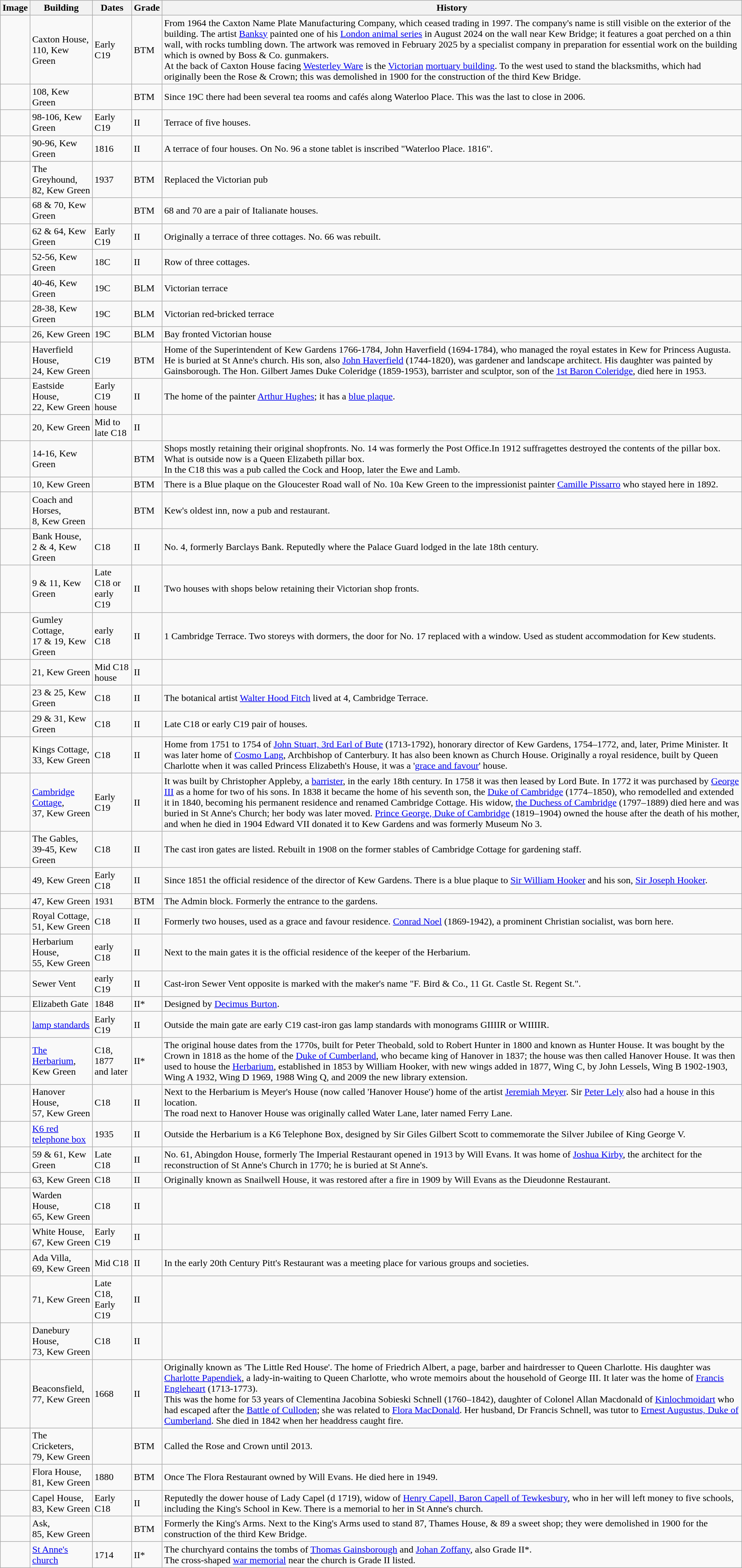<table class="wikitable">
<tr>
<th>Image</th>
<th>Building</th>
<th>Dates</th>
<th>Grade</th>
<th>History</th>
</tr>
<tr>
<td></td>
<td>Caxton House, <br>110, Kew Green</td>
<td>Early C19</td>
<td>BTM</td>
<td>From 1964 the Caxton Name Plate Manufacturing Company, which ceased trading in 1997. The company's name is still visible on the exterior of the building. The artist <a href='#'>Banksy</a> painted one of his <a href='#'>London animal series</a> in August 2024 on the wall near Kew Bridge; it features a goat perched on a thin wall, with rocks tumbling down. The artwork was removed in February 2025 by a specialist company in preparation for essential work on the building which is owned by Boss & Co. gunmakers.<br>At the back of Caxton House facing <a href='#'>Westerley Ware</a> is the <a href='#'>Victorian</a> <a href='#'>mortuary building</a>. To the west used to stand the blacksmiths, which had originally been the Rose & Crown; this was demolished in 1900 for the construction of the third Kew Bridge.</td>
</tr>
<tr>
<td></td>
<td>108, Kew Green</td>
<td></td>
<td>BTM</td>
<td>Since 19C there had been several tea rooms and cafés along Waterloo Place. This was the last to close in 2006.</td>
</tr>
<tr>
<td></td>
<td>98-106, Kew Green</td>
<td>Early C19</td>
<td>II</td>
<td>Terrace of five houses.</td>
</tr>
<tr>
<td></td>
<td>90-96, Kew Green</td>
<td>1816</td>
<td>II</td>
<td>A terrace of four houses. On No. 96 a stone tablet is inscribed "Waterloo Place. 1816".</td>
</tr>
<tr>
<td></td>
<td>The Greyhound, <br>82, Kew Green</td>
<td>1937</td>
<td>BTM</td>
<td>Replaced the Victorian pub</td>
</tr>
<tr>
<td></td>
<td>68 & 70, Kew Green</td>
<td></td>
<td>BTM</td>
<td>68 and 70 are a pair of Italianate houses.</td>
</tr>
<tr>
<td></td>
<td>62 & 64, Kew Green</td>
<td>Early C19</td>
<td>II</td>
<td>Originally a terrace of three cottages. No. 66 was rebuilt.</td>
</tr>
<tr>
<td></td>
<td>52-56, Kew Green</td>
<td>18C</td>
<td>II</td>
<td>Row of three cottages.</td>
</tr>
<tr>
<td></td>
<td>40-46, Kew Green</td>
<td>19C</td>
<td>BLM</td>
<td>Victorian terrace</td>
</tr>
<tr>
<td></td>
<td>28-38, Kew Green</td>
<td>19C</td>
<td>BLM</td>
<td>Victorian red-bricked terrace</td>
</tr>
<tr>
<td></td>
<td>26, Kew Green</td>
<td>19C</td>
<td>BLM</td>
<td>Bay fronted Victorian house</td>
</tr>
<tr>
<td></td>
<td>Haverfield House, <br>24, Kew Green</td>
<td>C19</td>
<td>BTM</td>
<td>Home of the Superintendent of Kew Gardens 1766-1784, John Haverfield (1694-1784), who managed the royal estates in Kew for Princess Augusta. He is buried at St Anne's church. His son, also <a href='#'>John Haverfield</a> (1744-1820), was gardener and landscape architect. His daughter was painted by Gainsborough. The Hon. Gilbert James Duke Coleridge (1859-1953), barrister and sculptor, son of the <a href='#'>1st Baron Coleridge</a>, died here in 1953.</td>
</tr>
<tr>
<td></td>
<td>Eastside House, <br>22, Kew Green</td>
<td>Early C19 house</td>
<td>II</td>
<td>The home of the painter <a href='#'>Arthur Hughes</a>; it has a <a href='#'>blue plaque</a>.</td>
</tr>
<tr>
<td></td>
<td>20, Kew Green</td>
<td>Mid to late C18</td>
<td>II</td>
<td></td>
</tr>
<tr>
<td></td>
<td>14-16, Kew Green</td>
<td></td>
<td>BTM</td>
<td>Shops mostly retaining their original shopfronts. No. 14 was formerly the Post Office.In 1912 suffragettes destroyed the contents of the pillar box.  What is outside now is a Queen Elizabeth pillar box.<br>In the C18 this was a pub called the Cock and Hoop, later the Ewe and Lamb.</td>
</tr>
<tr>
<td></td>
<td>10, Kew Green</td>
<td></td>
<td>BTM</td>
<td>There is a Blue plaque on the Gloucester Road wall of No. 10a Kew Green to the impressionist painter <a href='#'>Camille Pissarro</a> who stayed here in 1892.</td>
</tr>
<tr>
<td></td>
<td>Coach and Horses,<br>8, Kew Green</td>
<td></td>
<td>BTM</td>
<td>Kew's oldest inn, now a pub and restaurant.</td>
</tr>
<tr>
<td></td>
<td>Bank House,<br>2 & 4, Kew Green</td>
<td>C18</td>
<td>II</td>
<td>No. 4, formerly Barclays Bank. Reputedly where the Palace Guard lodged in the late 18th century.</td>
</tr>
<tr>
<td></td>
<td>9 & 11, Kew Green</td>
<td>Late C18 or early C19</td>
<td>II</td>
<td>Two houses with shops below retaining their Victorian shop fronts.</td>
</tr>
<tr>
<td></td>
<td>Gumley Cottage,<br>17 & 19, Kew Green</td>
<td>early C18</td>
<td>II</td>
<td>1 Cambridge Terrace. Two storeys with dormers, the door for No. 17 replaced with a window. Used as student accommodation for Kew students.</td>
</tr>
<tr>
<td></td>
<td>21, Kew Green</td>
<td>Mid C18 house</td>
<td>II</td>
<td></td>
</tr>
<tr>
<td></td>
<td>23 & 25, Kew Green</td>
<td>C18</td>
<td>II</td>
<td> The botanical artist <a href='#'>Walter Hood Fitch</a> lived at 4, Cambridge Terrace.</td>
</tr>
<tr>
<td></td>
<td>29 & 31, Kew Green</td>
<td>C18</td>
<td>II</td>
<td>Late C18 or early C19 pair of houses.</td>
</tr>
<tr>
<td></td>
<td>Kings Cottage, <br>33, Kew Green</td>
<td>C18</td>
<td>II</td>
<td>Home from 1751 to 1754 of <a href='#'>John Stuart, 3rd Earl of Bute</a> (1713-1792), honorary director of Kew Gardens, 1754–1772, and, later, Prime Minister. It was later home of <a href='#'>Cosmo Lang</a>, Archbishop of Canterbury. It has also been known as Church House. Originally a royal residence, built by Queen Charlotte when it was called Princess Elizabeth's House, it was a '<a href='#'>grace and favour</a>' house.</td>
</tr>
<tr>
<td></td>
<td><a href='#'>Cambridge Cottage</a>, <br>37, Kew Green</td>
<td>Early C19</td>
<td>II</td>
<td>It was built by Christopher Appleby, a <a href='#'>barrister</a>, in the early 18th century. In 1758 it was then leased by Lord Bute. In 1772 it was purchased by <a href='#'>George III</a> as a home for two of his sons. In 1838 it became the home of his seventh son, the <a href='#'>Duke of Cambridge</a> (1774–1850), who remodelled and extended it in 1840, becoming his permanent residence and renamed Cambridge Cottage. His widow, <a href='#'>the Duchess of Cambridge</a> (1797–1889) died here and was buried in St Anne's Church; her body was later moved. <a href='#'>Prince George, Duke of Cambridge</a> (1819–1904) owned the house after the death of his mother, and when he died in 1904 Edward VII donated it to Kew Gardens and was formerly Museum No 3.</td>
</tr>
<tr>
<td></td>
<td>The Gables,<br>39-45, Kew Green</td>
<td>C18</td>
<td>II</td>
<td>The cast iron gates are listed. Rebuilt in 1908 on the former stables of Cambridge Cottage for gardening staff.</td>
</tr>
<tr>
<td></td>
<td>49, Kew Green</td>
<td>Early C18</td>
<td>II</td>
<td>Since 1851 the official residence of the director of Kew Gardens. There is a blue plaque to <a href='#'>Sir William Hooker</a> and his son, <a href='#'>Sir Joseph Hooker</a>.</td>
</tr>
<tr>
<td></td>
<td>47, Kew Green</td>
<td>1931</td>
<td>BTM</td>
<td>The Admin block. Formerly the entrance to the gardens.</td>
</tr>
<tr>
<td></td>
<td>Royal Cottage,<br>51, Kew Green</td>
<td>C18</td>
<td>II</td>
<td>Formerly two houses, used as a grace and favour residence. <a href='#'>Conrad Noel</a> (1869-1942), a prominent Christian socialist, was born here.</td>
</tr>
<tr>
<td></td>
<td>Herbarium House,<br>55, Kew Green</td>
<td>early C18</td>
<td>II</td>
<td>Next to the main gates it is the official residence of the keeper of the Herbarium.</td>
</tr>
<tr>
<td></td>
<td>Sewer Vent</td>
<td>early C19</td>
<td>II</td>
<td>Cast-iron Sewer Vent opposite is marked with the maker's name "F. Bird & Co., 11 Gt. Castle St. Regent St.".</td>
</tr>
<tr>
<td></td>
<td>Elizabeth Gate</td>
<td>1848</td>
<td>II*</td>
<td>Designed by <a href='#'>Decimus Burton</a>.</td>
</tr>
<tr>
<td></td>
<td><a href='#'>lamp standards</a></td>
<td>Early C19</td>
<td>II</td>
<td>Outside the main gate are early C19 cast-iron gas lamp standards with monograms GIIIIR or WIIIIR.</td>
</tr>
<tr>
<td></td>
<td><a href='#'>The Herbarium</a>,<br> Kew Green</td>
<td>C18, 1877 and later</td>
<td>II*</td>
<td>The original house dates from the 1770s, built for Peter Theobald, sold to Robert Hunter in 1800 and known as Hunter House. It was bought by the Crown in 1818 as the home of the <a href='#'>Duke of Cumberland</a>, who became king of Hanover in 1837; the house was then called Hanover House. It was then used to house the <a href='#'>Herbarium</a>, established in 1853 by William Hooker, with new wings added in 1877, Wing C, by John Lessels, Wing B 1902-1903, Wing A 1932, Wing D 1969, 1988 Wing Q, and 2009 the new library extension.</td>
</tr>
<tr>
<td></td>
<td>Hanover House, <br>57, Kew Green</td>
<td>C18</td>
<td>II</td>
<td>Next to the Herbarium is Meyer's House (now called 'Hanover House') home of the artist <a href='#'>Jeremiah Meyer</a>. Sir <a href='#'>Peter Lely</a> also had a house in this location.<br>The road next to Hanover House was originally called Water Lane, later named Ferry Lane.</td>
</tr>
<tr>
<td></td>
<td><a href='#'>K6 red telephone box</a></td>
<td>1935</td>
<td>II</td>
<td>Outside the Herbarium is a K6 Telephone Box, designed by Sir Giles Gilbert Scott to commemorate the Silver Jubilee of King George V.</td>
</tr>
<tr>
<td></td>
<td>59 & 61, Kew Green</td>
<td>Late C18</td>
<td>II</td>
<td>No. 61, Abingdon House, formerly The Imperial Restaurant opened in 1913 by Will Evans. It was home of <a href='#'>Joshua Kirby</a>, the architect for the reconstruction of St Anne's Church in 1770; he is buried at St Anne's.</td>
</tr>
<tr>
<td></td>
<td>63, Kew Green</td>
<td>C18</td>
<td>II</td>
<td>Originally known as Snailwell House, it was restored after a fire in 1909 by Will Evans as the Dieudonne Restaurant.</td>
</tr>
<tr>
<td></td>
<td>Warden House, <br>65, Kew Green</td>
<td>C18</td>
<td>II</td>
<td></td>
</tr>
<tr>
<td></td>
<td>White House, <br>67, Kew Green</td>
<td>Early C19</td>
<td>II</td>
<td></td>
</tr>
<tr>
<td></td>
<td>Ada Villa, <br>69, Kew Green</td>
<td>Mid C18</td>
<td>II</td>
<td>In the early 20th Century Pitt's Restaurant was a meeting place for various groups and societies.</td>
</tr>
<tr>
<td></td>
<td>71, Kew Green</td>
<td>Late C18, Early C19</td>
<td>II</td>
<td></td>
</tr>
<tr>
<td></td>
<td>Danebury House,<br> 73, Kew Green</td>
<td>C18</td>
<td>II</td>
<td></td>
</tr>
<tr>
<td></td>
<td>Beaconsfield, <br>77, Kew Green</td>
<td>1668</td>
<td>II</td>
<td>Originally known as 'The Little Red House'. The home of Friedrich Albert, a page, barber and hairdresser to Queen Charlotte. His daughter was <a href='#'>Charlotte Papendiek</a>, a lady-in-waiting to Queen Charlotte, who wrote  memoirs about the household of George III. It later was the home of <a href='#'>Francis Engleheart</a> (1713-1773).<br>This was the home for 53 years of Clementina Jacobina Sobieski Schnell (1760–1842), daughter of Colonel Allan Macdonald of <a href='#'>Kinlochmoidart</a> who had escaped after the <a href='#'>Battle of Culloden</a>; she was related to <a href='#'>Flora MacDonald</a>. Her husband, Dr Francis Schnell, was tutor to <a href='#'>Ernest Augustus, Duke of Cumberland</a>. She died in 1842 when her headdress caught fire.</td>
</tr>
<tr>
<td></td>
<td>The Cricketers, <br>79, Kew Green</td>
<td></td>
<td>BTM</td>
<td>Called the Rose and Crown until 2013.</td>
</tr>
<tr>
<td></td>
<td>Flora House, <br>81, Kew Green</td>
<td>1880</td>
<td>BTM</td>
<td>Once The Flora Restaurant owned by Will Evans. He died here in 1949.</td>
</tr>
<tr>
<td></td>
<td>Capel House,<br> 83, Kew Green</td>
<td>Early C18</td>
<td>II</td>
<td>Reputedly the dower house of Lady Capel (d 1719), widow of <a href='#'>Henry Capell, Baron Capell of Tewkesbury</a>, who in her will left money to five schools, including the King's School in Kew. There is a memorial to her in St Anne's church.</td>
</tr>
<tr>
<td></td>
<td>Ask,<br> 85, Kew Green</td>
<td></td>
<td>BTM</td>
<td>Formerly the King's Arms. Next to the King's Arms used to stand 87, Thames House, & 89 a sweet shop; they were demolished in 1900 for the construction of the third Kew Bridge.</td>
</tr>
<tr>
<td></td>
<td><a href='#'>St Anne's church</a></td>
<td>1714</td>
<td>II*</td>
<td>The churchyard contains the tombs of <a href='#'>Thomas Gainsborough</a> and <a href='#'>Johan Zoffany</a>, also Grade II*.<br>The cross-shaped <a href='#'>war memorial</a> near the church is Grade II listed.</td>
</tr>
</table>
